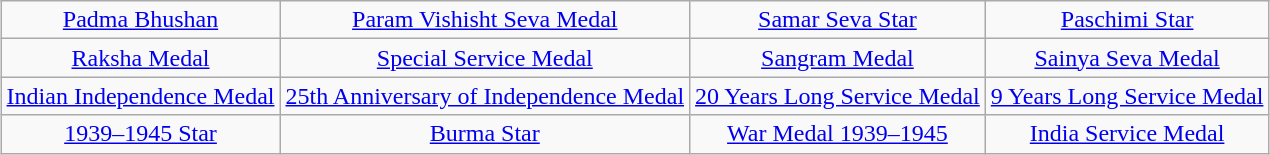<table class="wikitable" style="margin:1em auto; text-align:center;">
<tr>
<td><a href='#'>Padma Bhushan</a></td>
<td><a href='#'>Param Vishisht Seva Medal</a></td>
<td><a href='#'>Samar Seva Star</a></td>
<td><a href='#'>Paschimi Star</a></td>
</tr>
<tr>
<td><a href='#'>Raksha Medal</a></td>
<td><a href='#'>Special Service Medal</a></td>
<td><a href='#'>Sangram Medal</a></td>
<td><a href='#'>Sainya Seva Medal</a></td>
</tr>
<tr>
<td><a href='#'>Indian Independence Medal</a></td>
<td><a href='#'>25th Anniversary of Independence Medal</a></td>
<td><a href='#'>20 Years Long Service Medal</a></td>
<td><a href='#'>9 Years Long Service Medal</a></td>
</tr>
<tr>
<td><a href='#'>1939–1945 Star</a></td>
<td><a href='#'>Burma Star</a></td>
<td><a href='#'>War Medal 1939–1945</a></td>
<td><a href='#'>India Service Medal</a></td>
</tr>
</table>
